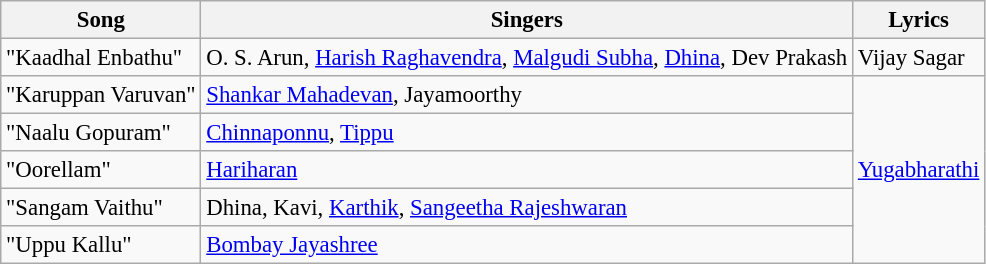<table class="wikitable" style="font-size:95%;">
<tr>
<th>Song</th>
<th>Singers</th>
<th>Lyrics</th>
</tr>
<tr>
<td>"Kaadhal Enbathu"</td>
<td>O. S. Arun, <a href='#'>Harish Raghavendra</a>, <a href='#'>Malgudi Subha</a>, <a href='#'>Dhina</a>, Dev Prakash</td>
<td>Vijay Sagar</td>
</tr>
<tr>
<td>"Karuppan Varuvan"</td>
<td><a href='#'>Shankar Mahadevan</a>, Jayamoorthy</td>
<td rowspan=5><a href='#'>Yugabharathi</a></td>
</tr>
<tr>
<td>"Naalu Gopuram"</td>
<td><a href='#'>Chinnaponnu</a>, <a href='#'>Tippu</a></td>
</tr>
<tr>
<td>"Oorellam"</td>
<td><a href='#'>Hariharan</a></td>
</tr>
<tr>
<td>"Sangam Vaithu"</td>
<td>Dhina, Kavi, <a href='#'>Karthik</a>, <a href='#'>Sangeetha Rajeshwaran</a></td>
</tr>
<tr>
<td>"Uppu Kallu"</td>
<td><a href='#'>Bombay Jayashree</a></td>
</tr>
</table>
